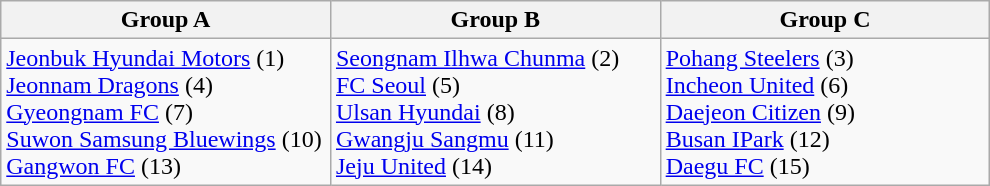<table class="wikitable">
<tr>
<th width="33%">Group A</th>
<th width="33%">Group B</th>
<th width="33%">Group C</th>
</tr>
<tr>
<td><a href='#'>Jeonbuk Hyundai Motors</a> (1)<br><a href='#'>Jeonnam Dragons</a> (4)<br><a href='#'>Gyeongnam FC</a> (7)<br><a href='#'>Suwon Samsung Bluewings</a> (10)<br><a href='#'>Gangwon FC</a> (13)</td>
<td><a href='#'>Seongnam Ilhwa Chunma</a> (2)<br><a href='#'>FC Seoul</a> (5)<br><a href='#'>Ulsan Hyundai</a> (8)<br><a href='#'>Gwangju Sangmu</a> (11)<br><a href='#'>Jeju United</a> (14)</td>
<td><a href='#'>Pohang Steelers</a> (3)<br><a href='#'>Incheon United</a> (6)<br><a href='#'>Daejeon Citizen</a> (9)<br><a href='#'>Busan IPark</a> (12)<br><a href='#'>Daegu FC</a> (15)</td>
</tr>
</table>
